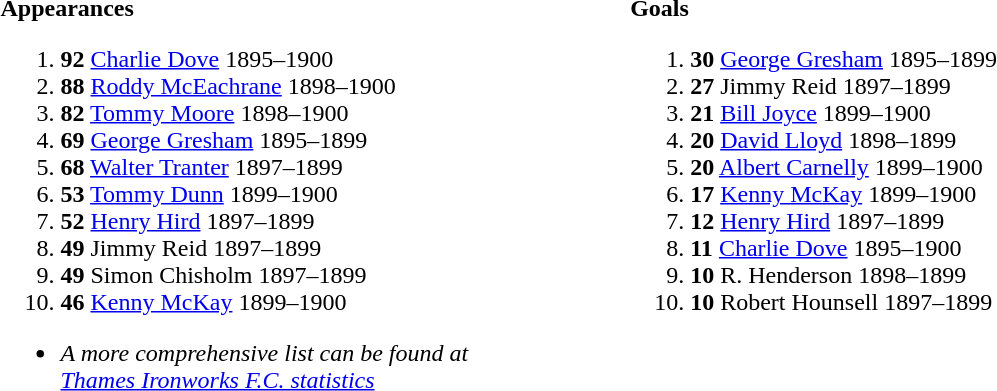<table>
<tr>
<td valign="top"><br><strong>Appearances</strong><ol><li><strong>92</strong> <a href='#'>Charlie Dove</a> 1895–1900</li><li><strong>88</strong> <a href='#'>Roddy McEachrane</a> 1898–1900</li><li><strong>82</strong> <a href='#'>Tommy Moore</a> 1898–1900</li><li><strong>69</strong> <a href='#'>George Gresham</a> 1895–1899</li><li><strong>68</strong> <a href='#'>Walter Tranter</a> 1897–1899</li><li><strong>53</strong> <a href='#'>Tommy Dunn</a> 1899–1900</li><li><strong>52</strong> <a href='#'>Henry Hird</a> 1897–1899</li><li><strong>49</strong> Jimmy Reid 1897–1899</li><li><strong>49</strong> Simon Chisholm 1897–1899</li><li><strong>46</strong> <a href='#'>Kenny McKay</a> 1899–1900</li></ol><ul><li><em>A more comprehensive list can be found at <br><a href='#'>Thames Ironworks F.C. statistics</a></em></li></ul></td>
<td width="100"> </td>
<td valign="top"><br><strong>Goals</strong><ol><li><strong>30</strong> <a href='#'>George Gresham</a> 1895–1899</li><li><strong>27</strong> Jimmy Reid 1897–1899</li><li><strong>21</strong> <a href='#'>Bill Joyce</a> 1899–1900</li><li><strong>20</strong> <a href='#'>David Lloyd</a> 1898–1899</li><li><strong>20</strong> <a href='#'>Albert Carnelly</a> 1899–1900</li><li><strong>17</strong> <a href='#'>Kenny McKay</a> 1899–1900</li><li><strong>12</strong> <a href='#'>Henry Hird</a> 1897–1899</li><li><strong>11</strong> <a href='#'>Charlie Dove</a> 1895–1900</li><li><strong>10</strong> R. Henderson 1898–1899</li><li><strong>10</strong> Robert Hounsell 1897–1899</li></ol></td>
</tr>
</table>
